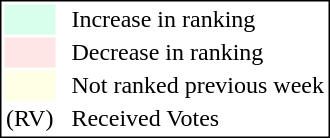<table style="border:1px solid black;">
<tr>
<td style="background:#D8FFEB; width:20px;"></td>
<td> </td>
<td>Increase in ranking</td>
</tr>
<tr>
<td style="background:#FFE6E6; width:20px;"></td>
<td> </td>
<td>Decrease in ranking</td>
</tr>
<tr>
<td style="background:#FFFFE6; width:20px;"></td>
<td> </td>
<td>Not ranked previous week</td>
</tr>
<tr>
<td>(RV)</td>
<td> </td>
<td>Received Votes</td>
</tr>
</table>
